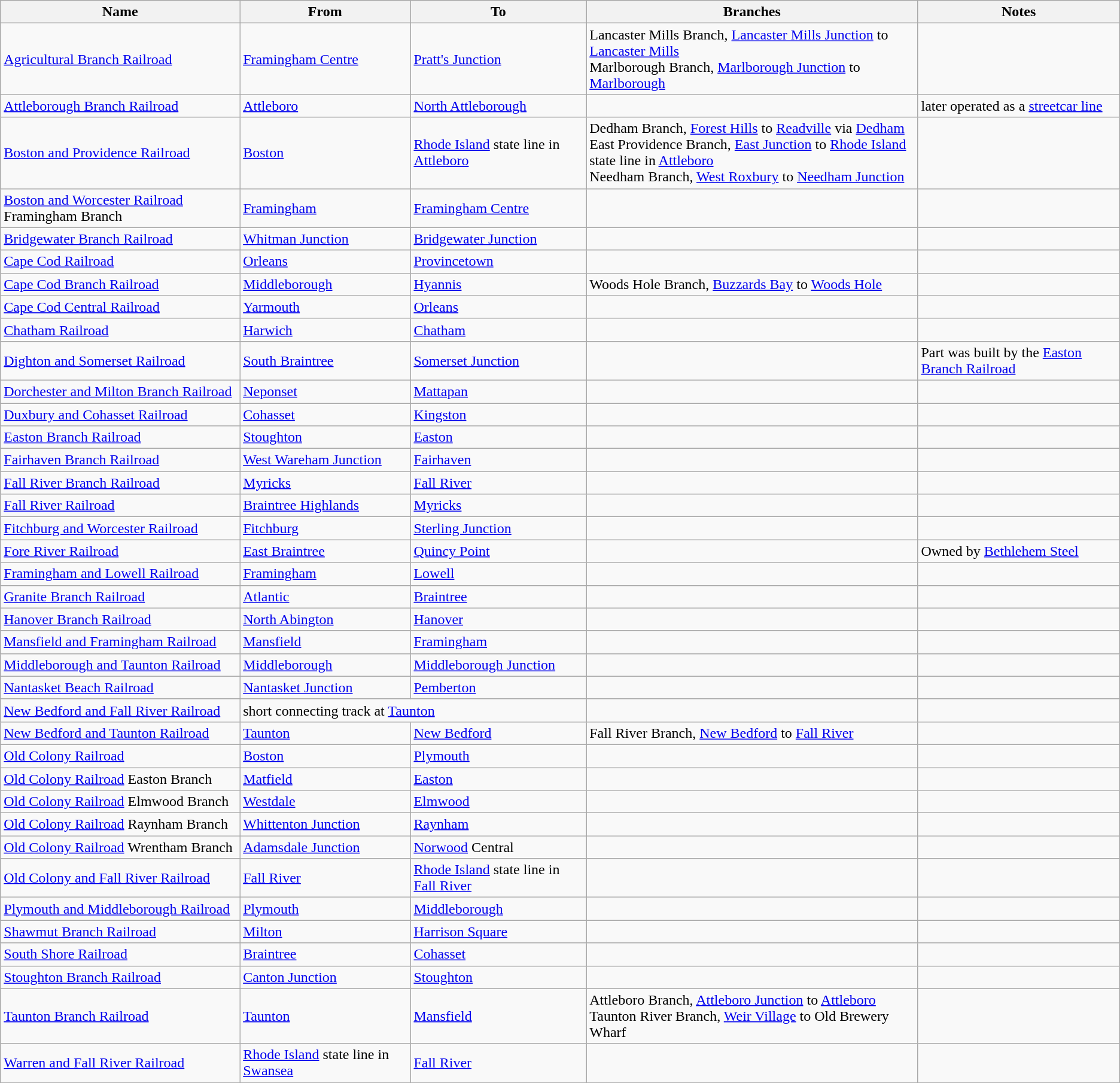<table class="wikitable">
<tr>
<th>Name</th>
<th>From</th>
<th>To</th>
<th>Branches</th>
<th>Notes</th>
</tr>
<tr>
<td><a href='#'>Agricultural Branch Railroad</a></td>
<td><a href='#'>Framingham Centre</a></td>
<td><a href='#'>Pratt's Junction</a></td>
<td>Lancaster Mills Branch, <a href='#'>Lancaster Mills Junction</a> to <a href='#'>Lancaster Mills</a><br>Marlborough Branch, <a href='#'>Marlborough Junction</a> to <a href='#'>Marlborough</a></td>
<td></td>
</tr>
<tr>
<td><a href='#'>Attleborough Branch Railroad</a></td>
<td><a href='#'>Attleboro</a></td>
<td><a href='#'>North Attleborough</a></td>
<td></td>
<td>later operated as a <a href='#'>streetcar line</a></td>
</tr>
<tr>
<td><a href='#'>Boston and Providence Railroad</a></td>
<td><a href='#'>Boston</a></td>
<td><a href='#'>Rhode Island</a> state line in <a href='#'>Attleboro</a></td>
<td>Dedham Branch, <a href='#'>Forest Hills</a> to <a href='#'>Readville</a> via <a href='#'>Dedham</a><br>East Providence Branch, <a href='#'>East Junction</a> to <a href='#'>Rhode Island</a> state line in <a href='#'>Attleboro</a><br>Needham Branch, <a href='#'>West Roxbury</a> to <a href='#'>Needham Junction</a></td>
<td></td>
</tr>
<tr>
<td><a href='#'>Boston and Worcester Railroad</a> Framingham Branch</td>
<td><a href='#'>Framingham</a></td>
<td><a href='#'>Framingham Centre</a></td>
<td></td>
<td></td>
</tr>
<tr>
<td><a href='#'>Bridgewater Branch Railroad</a></td>
<td><a href='#'>Whitman Junction</a></td>
<td><a href='#'>Bridgewater Junction</a></td>
<td></td>
<td></td>
</tr>
<tr>
<td><a href='#'>Cape Cod Railroad</a></td>
<td><a href='#'>Orleans</a></td>
<td><a href='#'>Provincetown</a></td>
<td></td>
<td></td>
</tr>
<tr>
<td><a href='#'>Cape Cod Branch Railroad</a></td>
<td><a href='#'>Middleborough</a></td>
<td><a href='#'>Hyannis</a></td>
<td>Woods Hole Branch, <a href='#'>Buzzards Bay</a> to <a href='#'>Woods Hole</a></td>
<td></td>
</tr>
<tr>
<td><a href='#'>Cape Cod Central Railroad</a></td>
<td><a href='#'>Yarmouth</a></td>
<td><a href='#'>Orleans</a></td>
<td></td>
<td></td>
</tr>
<tr>
<td><a href='#'>Chatham Railroad</a></td>
<td><a href='#'>Harwich</a></td>
<td><a href='#'>Chatham</a></td>
<td></td>
<td></td>
</tr>
<tr>
<td><a href='#'>Dighton and Somerset Railroad</a></td>
<td><a href='#'>South Braintree</a></td>
<td><a href='#'>Somerset Junction</a></td>
<td></td>
<td>Part was built by the <a href='#'>Easton Branch Railroad</a></td>
</tr>
<tr>
<td><a href='#'>Dorchester and Milton Branch Railroad</a></td>
<td><a href='#'>Neponset</a></td>
<td><a href='#'>Mattapan</a></td>
<td></td>
<td></td>
</tr>
<tr>
<td><a href='#'>Duxbury and Cohasset Railroad</a></td>
<td><a href='#'>Cohasset</a></td>
<td><a href='#'>Kingston</a></td>
<td></td>
<td></td>
</tr>
<tr>
<td><a href='#'>Easton Branch Railroad</a></td>
<td><a href='#'>Stoughton</a></td>
<td><a href='#'>Easton</a></td>
<td></td>
<td></td>
</tr>
<tr>
<td><a href='#'>Fairhaven Branch Railroad</a></td>
<td><a href='#'>West Wareham Junction</a></td>
<td><a href='#'>Fairhaven</a></td>
<td></td>
<td></td>
</tr>
<tr>
<td><a href='#'>Fall River Branch Railroad</a></td>
<td><a href='#'>Myricks</a></td>
<td><a href='#'>Fall River</a></td>
<td></td>
<td></td>
</tr>
<tr>
<td><a href='#'>Fall River Railroad</a></td>
<td><a href='#'>Braintree Highlands</a></td>
<td><a href='#'>Myricks</a></td>
<td></td>
<td></td>
</tr>
<tr>
<td><a href='#'>Fitchburg and Worcester Railroad</a></td>
<td><a href='#'>Fitchburg</a></td>
<td><a href='#'>Sterling Junction</a></td>
<td></td>
<td></td>
</tr>
<tr>
<td><a href='#'>Fore River Railroad</a></td>
<td><a href='#'>East Braintree</a></td>
<td><a href='#'>Quincy Point</a></td>
<td></td>
<td>Owned by <a href='#'>Bethlehem Steel</a></td>
</tr>
<tr>
<td><a href='#'>Framingham and Lowell Railroad</a></td>
<td><a href='#'>Framingham</a></td>
<td><a href='#'>Lowell</a></td>
<td></td>
<td></td>
</tr>
<tr>
<td><a href='#'>Granite Branch Railroad</a></td>
<td><a href='#'>Atlantic</a></td>
<td><a href='#'>Braintree</a></td>
<td></td>
<td></td>
</tr>
<tr>
<td><a href='#'>Hanover Branch Railroad</a></td>
<td><a href='#'>North Abington</a></td>
<td><a href='#'>Hanover</a></td>
<td></td>
<td></td>
</tr>
<tr>
<td><a href='#'>Mansfield and Framingham Railroad</a></td>
<td><a href='#'>Mansfield</a></td>
<td><a href='#'>Framingham</a></td>
<td></td>
<td></td>
</tr>
<tr>
<td><a href='#'>Middleborough and Taunton Railroad</a></td>
<td><a href='#'>Middleborough</a></td>
<td><a href='#'>Middleborough Junction</a></td>
<td></td>
<td></td>
</tr>
<tr>
<td><a href='#'>Nantasket Beach Railroad</a></td>
<td><a href='#'>Nantasket Junction</a></td>
<td><a href='#'>Pemberton</a></td>
<td></td>
<td></td>
</tr>
<tr>
<td><a href='#'>New Bedford and Fall River Railroad</a></td>
<td colspan=2>short connecting track at <a href='#'>Taunton</a></td>
<td></td>
<td></td>
</tr>
<tr>
<td><a href='#'>New Bedford and Taunton Railroad</a></td>
<td><a href='#'>Taunton</a></td>
<td><a href='#'>New Bedford</a></td>
<td>Fall River Branch, <a href='#'>New Bedford</a> to <a href='#'>Fall River</a></td>
<td></td>
</tr>
<tr>
<td><a href='#'>Old Colony Railroad</a></td>
<td><a href='#'>Boston</a></td>
<td><a href='#'>Plymouth</a></td>
<td></td>
<td></td>
</tr>
<tr>
<td><a href='#'>Old Colony Railroad</a> Easton Branch</td>
<td><a href='#'>Matfield</a></td>
<td><a href='#'>Easton</a></td>
<td></td>
<td></td>
</tr>
<tr>
<td><a href='#'>Old Colony Railroad</a> Elmwood Branch</td>
<td><a href='#'>Westdale</a></td>
<td><a href='#'>Elmwood</a></td>
<td></td>
<td></td>
</tr>
<tr>
<td><a href='#'>Old Colony Railroad</a> Raynham Branch</td>
<td><a href='#'>Whittenton Junction</a></td>
<td><a href='#'>Raynham</a></td>
<td></td>
<td></td>
</tr>
<tr>
<td><a href='#'>Old Colony Railroad</a> Wrentham Branch</td>
<td><a href='#'>Adamsdale Junction</a></td>
<td><a href='#'>Norwood</a> Central</td>
<td></td>
<td></td>
</tr>
<tr>
<td><a href='#'>Old Colony and Fall River Railroad</a></td>
<td><a href='#'>Fall River</a></td>
<td><a href='#'>Rhode Island</a> state line in <a href='#'>Fall River</a></td>
<td></td>
<td></td>
</tr>
<tr>
<td><a href='#'>Plymouth and Middleborough Railroad</a></td>
<td><a href='#'>Plymouth</a></td>
<td><a href='#'>Middleborough</a></td>
<td></td>
<td></td>
</tr>
<tr>
<td><a href='#'>Shawmut Branch Railroad</a></td>
<td><a href='#'>Milton</a></td>
<td><a href='#'>Harrison Square</a></td>
<td></td>
<td></td>
</tr>
<tr>
<td><a href='#'>South Shore Railroad</a></td>
<td><a href='#'>Braintree</a></td>
<td><a href='#'>Cohasset</a></td>
<td></td>
<td></td>
</tr>
<tr>
<td><a href='#'>Stoughton Branch Railroad</a></td>
<td><a href='#'>Canton Junction</a></td>
<td><a href='#'>Stoughton</a></td>
<td></td>
<td></td>
</tr>
<tr>
<td><a href='#'>Taunton Branch Railroad</a></td>
<td><a href='#'>Taunton</a></td>
<td><a href='#'>Mansfield</a></td>
<td>Attleboro Branch, <a href='#'>Attleboro Junction</a> to <a href='#'>Attleboro</a><br>Taunton River Branch, <a href='#'>Weir Village</a> to Old Brewery Wharf</td>
<td></td>
</tr>
<tr>
<td><a href='#'>Warren and Fall River Railroad</a></td>
<td><a href='#'>Rhode Island</a> state line in <a href='#'>Swansea</a></td>
<td><a href='#'>Fall River</a></td>
<td></td>
<td></td>
</tr>
</table>
